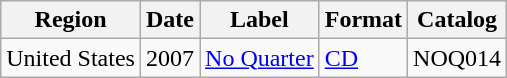<table class="wikitable">
<tr>
<th>Region</th>
<th>Date</th>
<th>Label</th>
<th>Format</th>
<th>Catalog</th>
</tr>
<tr>
<td>United States</td>
<td>2007</td>
<td><a href='#'>No Quarter</a></td>
<td><a href='#'>CD</a></td>
<td>NOQ014</td>
</tr>
</table>
